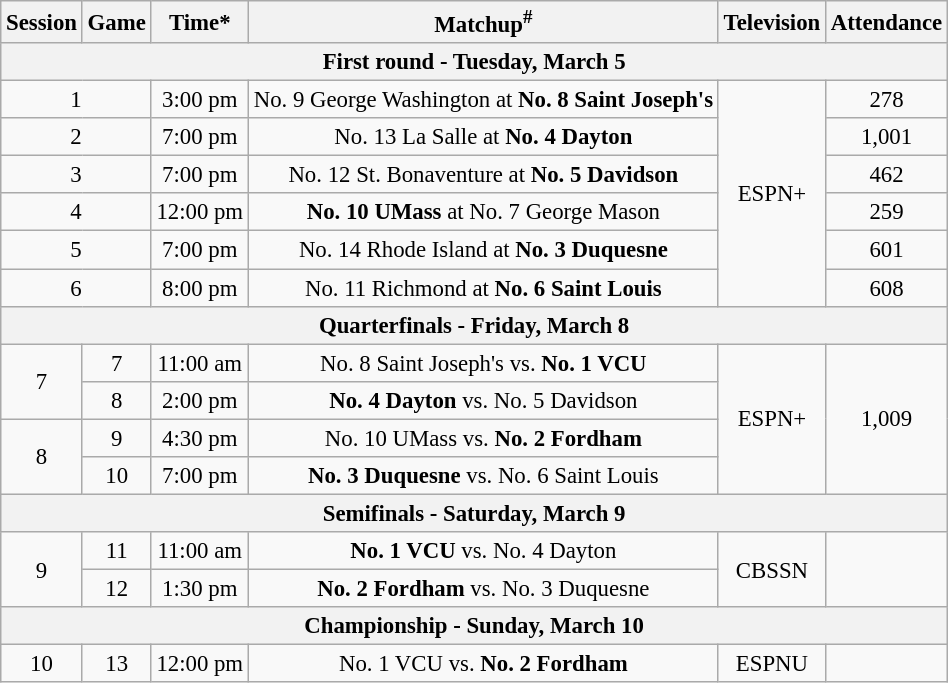<table class="wikitable" style="font-size: 95%; text-align:center;">
<tr>
<th>Session</th>
<th>Game</th>
<th>Time*</th>
<th>Matchup<sup>#</sup></th>
<th>Television</th>
<th>Attendance</th>
</tr>
<tr>
<th colspan=6>First round - Tuesday, March 5</th>
</tr>
<tr>
<td colspan=2>1</td>
<td>3:00 pm</td>
<td>No. 9 George Washington at <strong>No. 8 Saint Joseph's</strong></td>
<td rowspan=6>ESPN+</td>
<td>278</td>
</tr>
<tr>
<td colspan=2>2</td>
<td>7:00 pm</td>
<td>No. 13 La Salle at <strong>No. 4 Dayton</strong></td>
<td>1,001</td>
</tr>
<tr>
<td colspan=2>3</td>
<td>7:00 pm</td>
<td>No. 12 St. Bonaventure at <strong>No. 5 Davidson</strong></td>
<td>462</td>
</tr>
<tr>
<td colspan=2>4</td>
<td>12:00 pm</td>
<td><strong>No. 10 UMass</strong> at No. 7 George Mason</td>
<td>259</td>
</tr>
<tr>
<td colspan=2>5</td>
<td>7:00 pm</td>
<td>No. 14 Rhode Island at <strong>No. 3 Duquesne</strong></td>
<td>601</td>
</tr>
<tr>
<td colspan=2>6</td>
<td>8:00 pm</td>
<td>No. 11 Richmond at <strong>No. 6 Saint Louis</strong></td>
<td>608</td>
</tr>
<tr>
<th colspan=6>Quarterfinals - Friday, March 8</th>
</tr>
<tr>
<td rowspan=2>7</td>
<td>7</td>
<td>11:00 am</td>
<td>No. 8 Saint Joseph's vs. <strong>No. 1 VCU</strong></td>
<td rowspan=4>ESPN+</td>
<td rowspan=4>1,009</td>
</tr>
<tr>
<td>8</td>
<td>2:00 pm</td>
<td><strong>No. 4 Dayton</strong> vs. No. 5 Davidson</td>
</tr>
<tr>
<td rowspan=2>8</td>
<td>9</td>
<td>4:30 pm</td>
<td>No. 10 UMass vs. <strong>No. 2 Fordham</strong></td>
</tr>
<tr>
<td>10</td>
<td>7:00 pm</td>
<td><strong>No. 3 Duquesne</strong> vs. No. 6 Saint Louis</td>
</tr>
<tr>
<th colspan=6>Semifinals - Saturday, March 9</th>
</tr>
<tr>
<td rowspan=2>9</td>
<td>11</td>
<td>11:00 am</td>
<td><strong>No. 1 VCU</strong> vs. No. 4 Dayton</td>
<td rowspan=2>CBSSN</td>
<td rowspan=2></td>
</tr>
<tr>
<td>12</td>
<td>1:30 pm</td>
<td><strong>No. 2 Fordham</strong> vs. No. 3 Duquesne</td>
</tr>
<tr>
<th colspan=6>Championship - Sunday, March 10</th>
</tr>
<tr>
<td>10</td>
<td>13</td>
<td>12:00 pm</td>
<td>No. 1 VCU vs. <strong>No. 2 Fordham</strong></td>
<td>ESPNU</td>
<td></td>
</tr>
</table>
